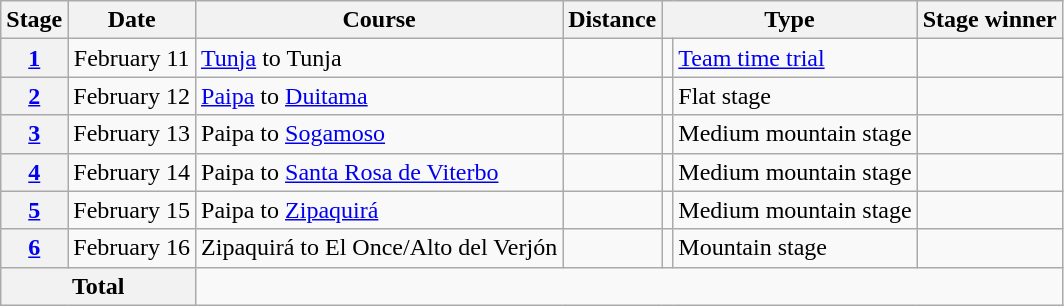<table class="wikitable">
<tr>
<th scope="col">Stage</th>
<th scope="col">Date</th>
<th scope="col">Course</th>
<th scope="col">Distance</th>
<th scope="col" colspan="2">Type</th>
<th scope="col">Stage winner</th>
</tr>
<tr>
<th scope="row" style="text-align:center;"><a href='#'>1</a></th>
<td style="text-align:center;">February 11</td>
<td><a href='#'>Tunja</a> to Tunja</td>
<td style="text-align:center;"></td>
<td></td>
<td><a href='#'>Team time trial</a></td>
<td></td>
</tr>
<tr>
<th scope="row" style="text-align:center;"><a href='#'>2</a></th>
<td style="text-align:center;">February 12</td>
<td><a href='#'>Paipa</a> to <a href='#'>Duitama</a></td>
<td style="text-align:center;"></td>
<td></td>
<td>Flat stage</td>
<td></td>
</tr>
<tr>
<th scope="row" style="text-align:center;"><a href='#'>3</a></th>
<td style="text-align:center;">February 13</td>
<td>Paipa to <a href='#'>Sogamoso</a></td>
<td style="text-align:center;"></td>
<td></td>
<td>Medium mountain stage</td>
<td></td>
</tr>
<tr>
<th scope="row" style="text-align:center;"><a href='#'>4</a></th>
<td style="text-align:center;">February 14</td>
<td>Paipa to <a href='#'>Santa Rosa de Viterbo</a></td>
<td style="text-align:center;"></td>
<td></td>
<td>Medium mountain stage</td>
<td></td>
</tr>
<tr>
<th scope="row" style="text-align:center;"><a href='#'>5</a></th>
<td style="text-align:center;">February 15</td>
<td>Paipa to <a href='#'>Zipaquirá</a></td>
<td style="text-align:center;"></td>
<td></td>
<td>Medium mountain stage</td>
<td></td>
</tr>
<tr>
<th scope="row" style="text-align:center;"><a href='#'>6</a></th>
<td style="text-align:center;">February 16</td>
<td>Zipaquirá to El Once/Alto del Verjón</td>
<td style="text-align:center;"></td>
<td></td>
<td>Mountain stage</td>
<td></td>
</tr>
<tr>
<th colspan="2">Total</th>
<td colspan="5" style="text-align:center;"></td>
</tr>
</table>
